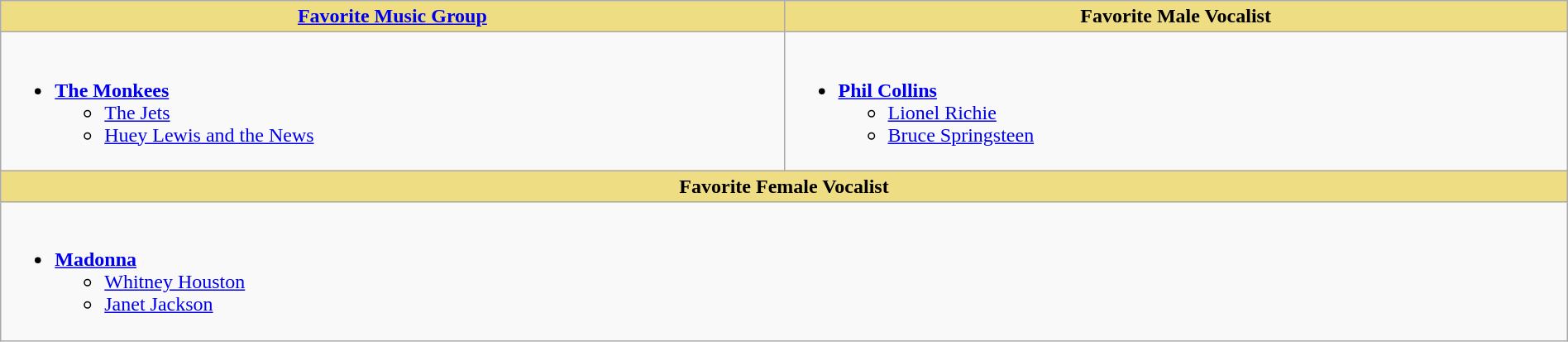<table class="wikitable" style="width:100%">
<tr>
<th style="background:#EEDD82; width:50%"><a href='#'>Favorite Music Group</a></th>
<th style="background:#EEDD82; width:50%">Favorite Male Vocalist</th>
</tr>
<tr>
<td valign="top"><br><ul><li><strong><a href='#'>The Monkees</a></strong><ul><li><a href='#'>The Jets</a></li><li><a href='#'>Huey Lewis and the News</a></li></ul></li></ul></td>
<td valign="top"><br><ul><li><strong><a href='#'>Phil Collins</a></strong><ul><li><a href='#'>Lionel Richie</a></li><li><a href='#'>Bruce Springsteen</a></li></ul></li></ul></td>
</tr>
<tr>
<th style="background:#EEDD82;" colspan="2">Favorite Female Vocalist</th>
</tr>
<tr>
<td colspan="2" valign="top"><br><ul><li><strong><a href='#'>Madonna</a></strong><ul><li><a href='#'>Whitney Houston</a></li><li><a href='#'>Janet Jackson</a></li></ul></li></ul></td>
</tr>
</table>
